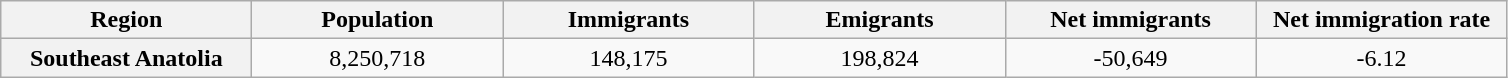<table class="wikitable">
<tr>
<th style="width:120pt;">Region</th>
<th style="width:120pt;">Population</th>
<th style="width:120pt;">Immigrants</th>
<th style="width:120pt;">Emigrants</th>
<th style="width:120pt;">Net immigrants</th>
<th style="width:120pt;">Net immigration rate</th>
</tr>
<tr>
<th style="width:120pt;">Southeast Anatolia</th>
<td style="text-align:center;">8,250,718</td>
<td style="text-align:center;">148,175</td>
<td style="text-align:center;">198,824</td>
<td style="text-align:center;">-50,649</td>
<td style="text-align:center;">-6.12</td>
</tr>
</table>
